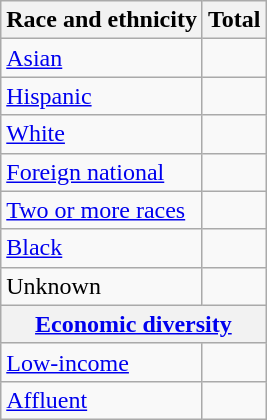<table class="wikitable floatright sortable collapsible"; text-align:right; font-size:80%;">
<tr>
<th>Race and ethnicity</th>
<th colspan="2" data-sort-type=number>Total</th>
</tr>
<tr>
<td><a href='#'>Asian</a></td>
<td align=right></td>
</tr>
<tr>
<td><a href='#'>Hispanic</a></td>
<td align=right></td>
</tr>
<tr>
<td><a href='#'>White</a></td>
<td align=right></td>
</tr>
<tr>
<td><a href='#'>Foreign national</a></td>
<td align=right></td>
</tr>
<tr>
<td><a href='#'>Two or more races</a></td>
<td align=right></td>
</tr>
<tr>
<td><a href='#'>Black</a></td>
<td align=right></td>
</tr>
<tr>
<td>Unknown</td>
<td align=right></td>
</tr>
<tr>
<th colspan="4" data-sort-type=number><a href='#'>Economic diversity</a></th>
</tr>
<tr>
<td><a href='#'>Low-income</a></td>
<td align=right></td>
</tr>
<tr>
<td><a href='#'>Affluent</a></td>
<td align=right></td>
</tr>
</table>
